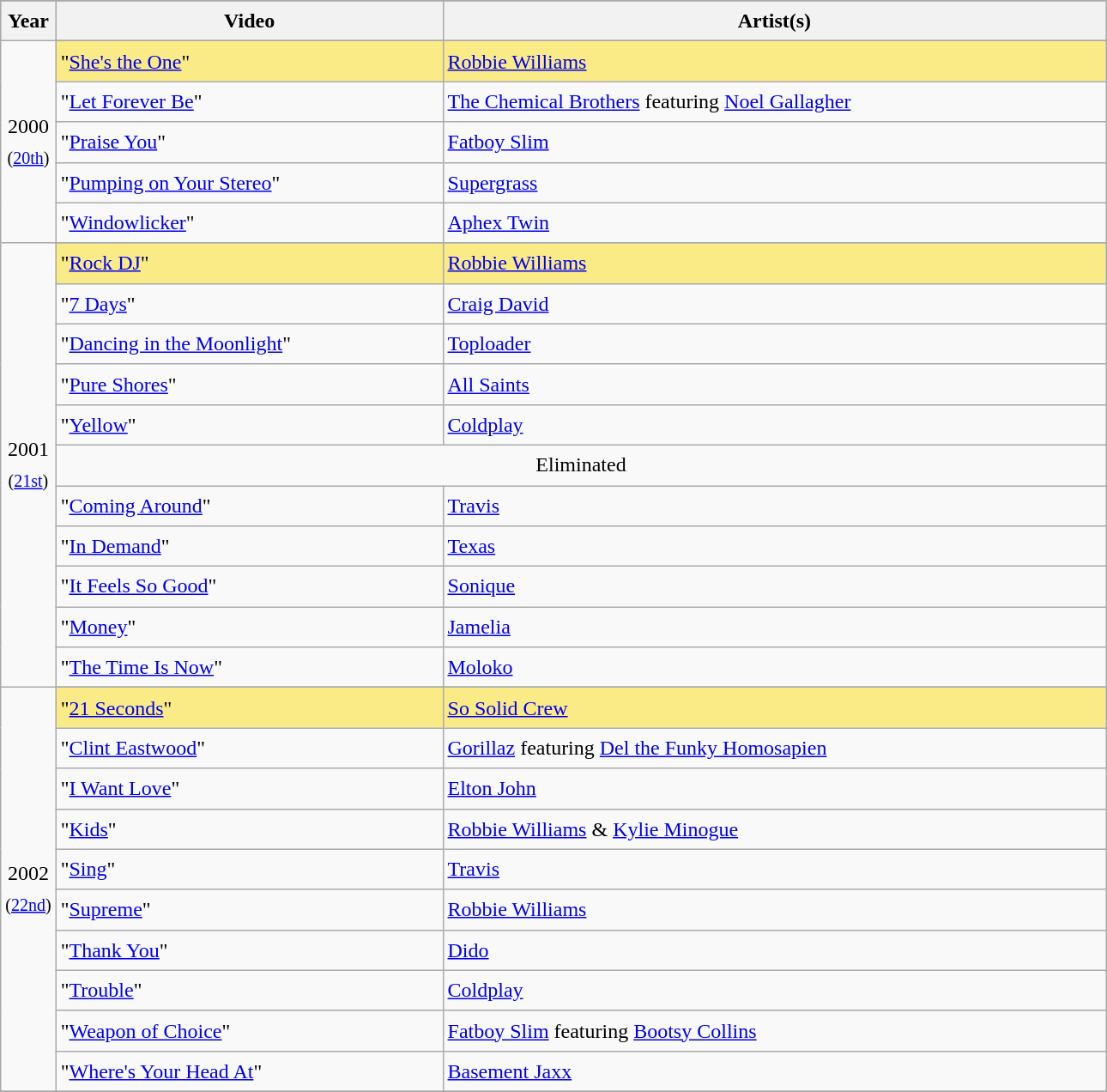<table class="wikitable" style="font-size:1.00em; line-height:1.5em;">
<tr bgcolor="#bebebe">
</tr>
<tr bgcolor="#bebebe">
<th width="5%">Year</th>
<th width="35%">Video</th>
<th width="60%">Artist(s)</th>
</tr>
<tr>
<td rowspan="6" style="text-align:center;">2000 <br><small>(<a href='#'>20th</a>)</small></td>
</tr>
<tr style="background:#FAEB86;">
<td>"<a href='#'>She's the One</a>"</td>
<td><a href='#'>Robbie Williams</a></td>
</tr>
<tr>
<td>"<a href='#'>Let Forever Be</a>"</td>
<td><a href='#'>The Chemical Brothers</a> featuring <a href='#'>Noel Gallagher</a></td>
</tr>
<tr>
<td>"<a href='#'>Praise You</a>"</td>
<td><a href='#'>Fatboy Slim</a></td>
</tr>
<tr>
<td>"<a href='#'>Pumping on Your Stereo</a>"</td>
<td><a href='#'>Supergrass</a></td>
</tr>
<tr>
<td>"<a href='#'>Windowlicker</a>"</td>
<td><a href='#'>Aphex Twin</a></td>
</tr>
<tr>
<td rowspan="12" style="text-align:center;">2001 <br><small>(<a href='#'>21st</a>)</small></td>
</tr>
<tr style="background:#FAEB86;">
<td>"<a href='#'>Rock DJ</a>"</td>
<td><a href='#'>Robbie Williams</a></td>
</tr>
<tr>
<td>"<a href='#'>7 Days</a>"</td>
<td><a href='#'>Craig David</a></td>
</tr>
<tr>
<td>"<a href='#'>Dancing in the Moonlight</a>"</td>
<td><a href='#'>Toploader</a></td>
</tr>
<tr>
<td>"<a href='#'>Pure Shores</a>"</td>
<td><a href='#'>All Saints</a></td>
</tr>
<tr>
<td>"<a href='#'>Yellow</a>"</td>
<td><a href='#'>Coldplay</a></td>
</tr>
<tr>
<td colspan="2" align="center">Eliminated</td>
</tr>
<tr>
<td>"<a href='#'>Coming Around</a>"</td>
<td><a href='#'>Travis</a></td>
</tr>
<tr>
<td>"<a href='#'>In Demand</a>"</td>
<td><a href='#'>Texas</a></td>
</tr>
<tr>
<td>"<a href='#'>It Feels So Good</a>"</td>
<td><a href='#'>Sonique</a></td>
</tr>
<tr>
<td>"<a href='#'>Money</a>"</td>
<td><a href='#'>Jamelia</a></td>
</tr>
<tr>
<td>"<a href='#'>The Time Is Now</a>"</td>
<td><a href='#'>Moloko</a></td>
</tr>
<tr>
<td rowspan="11" style="text-align:center;">2002 <br><small>(<a href='#'>22nd</a>)</small></td>
</tr>
<tr style="background:#FAEB86;">
<td>"<a href='#'>21 Seconds</a>"</td>
<td><a href='#'>So Solid Crew</a></td>
</tr>
<tr>
<td>"<a href='#'>Clint Eastwood</a>"</td>
<td><a href='#'>Gorillaz</a> featuring <a href='#'>Del the Funky Homosapien</a></td>
</tr>
<tr>
<td>"<a href='#'>I Want Love</a>"</td>
<td><a href='#'>Elton John</a></td>
</tr>
<tr>
<td>"<a href='#'>Kids</a>"</td>
<td><a href='#'>Robbie Williams</a> & <a href='#'>Kylie Minogue</a></td>
</tr>
<tr>
<td>"<a href='#'>Sing</a>"</td>
<td><a href='#'>Travis</a></td>
</tr>
<tr>
<td>"<a href='#'>Supreme</a>"</td>
<td><a href='#'>Robbie Williams</a></td>
</tr>
<tr>
<td>"<a href='#'>Thank You</a>"</td>
<td><a href='#'>Dido</a></td>
</tr>
<tr>
<td>"<a href='#'>Trouble</a>"</td>
<td><a href='#'>Coldplay</a></td>
</tr>
<tr>
<td>"<a href='#'>Weapon of Choice</a>"</td>
<td><a href='#'>Fatboy Slim</a> featuring <a href='#'>Bootsy Collins</a></td>
</tr>
<tr>
<td>"<a href='#'>Where's Your Head At</a>"</td>
<td><a href='#'>Basement Jaxx</a></td>
</tr>
<tr>
</tr>
</table>
